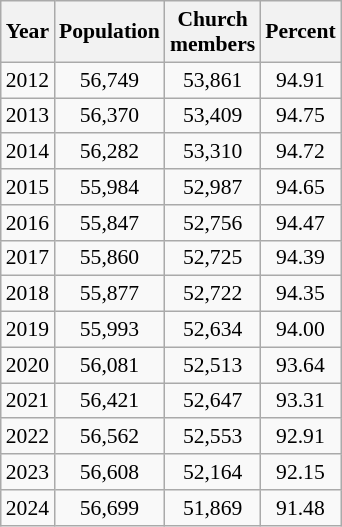<table class="wikitable sortable" style="font-size: 90%;">
<tr>
<th>Year</th>
<th>Population</th>
<th>Church<br>members</th>
<th>Percent</th>
</tr>
<tr style="text-align:center;">
<td>2012</td>
<td>56,749</td>
<td>53,861</td>
<td>94.91</td>
</tr>
<tr style="text-align:center;">
<td>2013</td>
<td>56,370</td>
<td>53,409</td>
<td>94.75</td>
</tr>
<tr style="text-align:center;">
<td>2014</td>
<td>56,282</td>
<td>53,310</td>
<td>94.72</td>
</tr>
<tr style="text-align:center;">
<td>2015</td>
<td>55,984</td>
<td>52,987</td>
<td>94.65</td>
</tr>
<tr style="text-align:center;">
<td>2016</td>
<td>55,847</td>
<td>52,756</td>
<td>94.47</td>
</tr>
<tr style="text-align:center;">
<td>2017</td>
<td>55,860</td>
<td>52,725</td>
<td>94.39</td>
</tr>
<tr style="text-align:center;">
<td>2018</td>
<td>55,877</td>
<td>52,722</td>
<td>94.35</td>
</tr>
<tr style="text-align:center;">
<td>2019</td>
<td>55,993</td>
<td>52,634</td>
<td>94.00</td>
</tr>
<tr style="text-align:center;">
<td>2020</td>
<td>56,081</td>
<td>52,513</td>
<td>93.64</td>
</tr>
<tr style="text-align:center;">
<td>2021</td>
<td>56,421</td>
<td>52,647</td>
<td>93.31</td>
</tr>
<tr style="text-align:center;">
<td>2022</td>
<td>56,562</td>
<td>52,553</td>
<td>92.91</td>
</tr>
<tr style="text-align:center;">
<td>2023</td>
<td>56,608</td>
<td>52,164</td>
<td>92.15</td>
</tr>
<tr style="text-align:center;">
<td>2024</td>
<td>56,699</td>
<td>51,869</td>
<td>91.48</td>
</tr>
</table>
